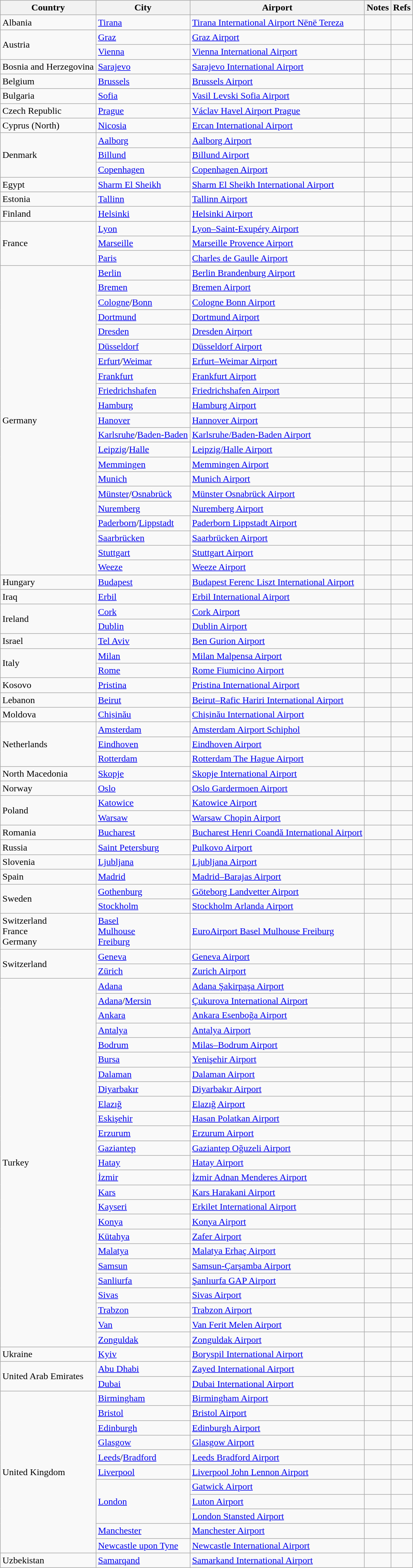<table class="wikitable sortable" style="border-collapse:collapse">
<tr>
<th>Country</th>
<th>City</th>
<th>Airport</th>
<th>Notes</th>
<th>Refs</th>
</tr>
<tr>
<td>Albania</td>
<td><a href='#'>Tirana</a></td>
<td><a href='#'>Tirana International Airport Nënë Tereza</a></td>
<td></td>
<td align=center></td>
</tr>
<tr>
<td rowspan="2">Austria</td>
<td><a href='#'>Graz</a></td>
<td><a href='#'>Graz Airport</a></td>
<td align=center></td>
<td align=center></td>
</tr>
<tr>
<td><a href='#'>Vienna</a></td>
<td><a href='#'>Vienna International   Airport</a></td>
<td align=center></td>
<td align=center></td>
</tr>
<tr>
<td>Bosnia and Herzegovina</td>
<td><a href='#'>Sarajevo</a></td>
<td><a href='#'>Sarajevo International Airport</a></td>
<td align=center></td>
<td align=Center></td>
</tr>
<tr>
<td>Belgium</td>
<td><a href='#'>Brussels</a></td>
<td><a href='#'>Brussels Airport</a></td>
<td align=center></td>
<td align=center></td>
</tr>
<tr>
<td>Bulgaria</td>
<td><a href='#'>Sofia</a></td>
<td><a href='#'>Vasil Levski Sofia Airport</a></td>
<td></td>
<td align=center></td>
</tr>
<tr>
<td>Czech Republic</td>
<td><a href='#'>Prague</a></td>
<td><a href='#'>Václav Havel Airport Prague</a></td>
<td align=center></td>
<td align=center></td>
</tr>
<tr>
<td>Cyprus (North)</td>
<td><a href='#'>Nicosia</a></td>
<td><a href='#'>Ercan International Airport</a></td>
<td align=center></td>
<td align=center></td>
</tr>
<tr>
<td rowspan="3">Denmark</td>
<td><a href='#'>Aalborg</a></td>
<td><a href='#'>Aalborg Airport</a></td>
<td></td>
<td align=center></td>
</tr>
<tr>
<td><a href='#'>Billund</a></td>
<td><a href='#'>Billund Airport</a></td>
<td></td>
<td align=center></td>
</tr>
<tr>
<td><a href='#'>Copenhagen</a></td>
<td><a href='#'>Copenhagen Airport</a></td>
<td></td>
<td align=center></td>
</tr>
<tr>
<td>Egypt</td>
<td><a href='#'>Sharm El Sheikh</a></td>
<td><a href='#'>Sharm El Sheikh International Airport</a></td>
<td align=center></td>
<td align=center></td>
</tr>
<tr>
<td>Estonia</td>
<td><a href='#'>Tallinn</a></td>
<td><a href='#'>Tallinn Airport</a></td>
<td></td>
<td align=center></td>
</tr>
<tr>
<td>Finland</td>
<td><a href='#'>Helsinki</a></td>
<td><a href='#'>Helsinki Airport</a></td>
<td></td>
<td align=center></td>
</tr>
<tr>
<td rowspan="3">France</td>
<td><a href='#'>Lyon</a></td>
<td><a href='#'>Lyon–Saint-Exupéry Airport</a></td>
<td></td>
<td align=center></td>
</tr>
<tr>
<td><a href='#'>Marseille</a></td>
<td><a href='#'>Marseille Provence Airport</a></td>
<td></td>
<td align=center></td>
</tr>
<tr>
<td><a href='#'>Paris</a></td>
<td><a href='#'>Charles de Gaulle Airport</a></td>
<td align=center></td>
<td align=center></td>
</tr>
<tr>
<td rowspan="21">Germany</td>
<td><a href='#'>Berlin</a></td>
<td><a href='#'>Berlin Brandenburg Airport</a></td>
<td align=center></td>
<td align=center></td>
</tr>
<tr>
<td><a href='#'>Bremen</a></td>
<td><a href='#'>Bremen Airport</a></td>
<td align=center></td>
<td align=center></td>
</tr>
<tr>
<td><a href='#'>Cologne</a>/<a href='#'>Bonn</a></td>
<td><a href='#'>Cologne Bonn Airport</a></td>
<td align=center></td>
<td align=center></td>
</tr>
<tr>
<td><a href='#'>Dortmund</a></td>
<td><a href='#'>Dortmund Airport</a></td>
<td align=center></td>
<td align=center></td>
</tr>
<tr>
<td><a href='#'>Dresden</a></td>
<td><a href='#'>Dresden Airport</a></td>
<td></td>
<td align=center></td>
</tr>
<tr>
<td><a href='#'>Düsseldorf</a></td>
<td><a href='#'>Düsseldorf Airport</a></td>
<td align=center></td>
<td align=center></td>
</tr>
<tr>
<td><a href='#'>Erfurt</a>/<a href='#'>Weimar</a></td>
<td><a href='#'>Erfurt–Weimar Airport</a></td>
<td></td>
<td align=center></td>
</tr>
<tr>
<td><a href='#'>Frankfurt</a></td>
<td><a href='#'>Frankfurt Airport</a></td>
<td align=center></td>
<td align=center></td>
</tr>
<tr>
<td><a href='#'>Friedrichshafen</a></td>
<td><a href='#'>Friedrichshafen Airport</a></td>
<td></td>
<td align=center></td>
</tr>
<tr>
<td><a href='#'>Hamburg</a></td>
<td><a href='#'>Hamburg Airport</a></td>
<td align=center></td>
<td align=center></td>
</tr>
<tr>
<td><a href='#'>Hanover</a></td>
<td><a href='#'>Hannover Airport</a></td>
<td align=center></td>
<td align=center></td>
</tr>
<tr>
<td><a href='#'>Karlsruhe</a>/<a href='#'>Baden-Baden</a></td>
<td><a href='#'>Karlsruhe/Baden-Baden Airport</a></td>
<td></td>
<td align=center></td>
</tr>
<tr>
<td><a href='#'>Leipzig</a>/<a href='#'>Halle</a></td>
<td><a href='#'>Leipzig/Halle Airport</a></td>
<td align=center></td>
<td align=center></td>
</tr>
<tr>
<td><a href='#'>Memmingen</a></td>
<td><a href='#'>Memmingen Airport</a></td>
<td></td>
<td align=center></td>
</tr>
<tr>
<td><a href='#'>Munich</a></td>
<td><a href='#'>Munich Airport</a></td>
<td align=center></td>
<td align=center></td>
</tr>
<tr>
<td><a href='#'>Münster</a>/<a href='#'>Osnabrück</a></td>
<td><a href='#'>Münster Osnabrück Airport</a></td>
<td align=center></td>
<td align=center></td>
</tr>
<tr>
<td><a href='#'>Nuremberg</a></td>
<td><a href='#'>Nuremberg Airport</a></td>
<td align=center></td>
<td align=center></td>
</tr>
<tr>
<td><a href='#'>Paderborn</a>/<a href='#'>Lippstadt</a></td>
<td><a href='#'>Paderborn Lippstadt Airport</a></td>
<td></td>
<td align=center></td>
</tr>
<tr>
<td><a href='#'>Saarbrücken</a></td>
<td><a href='#'>Saarbrücken Airport</a></td>
<td align=center></td>
<td align=center></td>
</tr>
<tr>
<td><a href='#'>Stuttgart</a></td>
<td><a href='#'>Stuttgart Airport</a></td>
<td align=center></td>
<td align=center></td>
</tr>
<tr>
<td><a href='#'>Weeze</a></td>
<td><a href='#'>Weeze Airport</a></td>
<td></td>
<td align=center></td>
</tr>
<tr>
<td>Hungary</td>
<td><a href='#'>Budapest</a></td>
<td><a href='#'>Budapest Ferenc Liszt International Airport</a></td>
<td></td>
<td align=center></td>
</tr>
<tr>
<td>Iraq</td>
<td><a href='#'>Erbil</a></td>
<td><a href='#'>Erbil International Airport</a></td>
<td></td>
<td align=center></td>
</tr>
<tr>
<td rowspan="2">Ireland</td>
<td><a href='#'>Cork</a></td>
<td><a href='#'>Cork Airport</a></td>
<td></td>
<td align=center></td>
</tr>
<tr>
<td><a href='#'>Dublin</a></td>
<td><a href='#'>Dublin Airport</a></td>
<td align=center></td>
<td align=center></td>
</tr>
<tr>
<td>Israel</td>
<td><a href='#'>Tel Aviv</a></td>
<td><a href='#'>Ben Gurion Airport</a></td>
<td></td>
<td align=center></td>
</tr>
<tr>
<td rowspan="2">Italy</td>
<td><a href='#'>Milan</a></td>
<td><a href='#'>Milan Malpensa Airport</a></td>
<td align=center></td>
<td align=center></td>
</tr>
<tr>
<td><a href='#'>Rome</a></td>
<td><a href='#'>Rome Fiumicino Airport</a></td>
<td></td>
<td align=center></td>
</tr>
<tr>
<td>Kosovo</td>
<td><a href='#'>Pristina</a></td>
<td><a href='#'>Pristina International Airport</a></td>
<td></td>
<td align=center></td>
</tr>
<tr>
<td>Lebanon</td>
<td><a href='#'>Beirut</a></td>
<td><a href='#'>Beirut–Rafic Hariri International Airport</a></td>
<td></td>
<td align=center></td>
</tr>
<tr>
<td>Moldova</td>
<td><a href='#'>Chișinău</a></td>
<td><a href='#'>Chișinău International Airport</a></td>
<td></td>
<td align=center></td>
</tr>
<tr>
<td rowspan="3">Netherlands</td>
<td><a href='#'>Amsterdam</a></td>
<td><a href='#'>Amsterdam Airport Schiphol</a></td>
<td align=center></td>
<td align=center></td>
</tr>
<tr>
<td><a href='#'>Eindhoven</a></td>
<td><a href='#'>Eindhoven Airport</a></td>
<td></td>
<td align=center></td>
</tr>
<tr>
<td><a href='#'>Rotterdam</a></td>
<td><a href='#'>Rotterdam The Hague Airport</a></td>
<td></td>
<td align=center></td>
</tr>
<tr>
<td>North Macedonia</td>
<td><a href='#'>Skopje</a></td>
<td><a href='#'>Skopje International Airport</a></td>
<td align=center></td>
<td align=center></td>
</tr>
<tr>
<td>Norway</td>
<td><a href='#'>Oslo</a></td>
<td><a href='#'>Oslo Gardermoen Airport</a></td>
<td></td>
<td align=center></td>
</tr>
<tr>
<td rowspan="2">Poland</td>
<td><a href='#'>Katowice</a></td>
<td><a href='#'>Katowice Airport</a></td>
<td></td>
<td align=center></td>
</tr>
<tr>
<td><a href='#'>Warsaw</a></td>
<td><a href='#'>Warsaw Chopin Airport</a></td>
<td></td>
<td align=center></td>
</tr>
<tr>
<td>Romania</td>
<td><a href='#'>Bucharest</a></td>
<td><a href='#'>Bucharest Henri Coandă International Airport</a></td>
<td align=center></td>
<td align=center></td>
</tr>
<tr>
<td>Russia</td>
<td><a href='#'>Saint Petersburg</a></td>
<td><a href='#'>Pulkovo Airport</a></td>
<td></td>
<td align=center></td>
</tr>
<tr>
<td>Slovenia</td>
<td><a href='#'>Ljubljana</a></td>
<td><a href='#'>Ljubljana Airport</a></td>
<td></td>
<td align=center></td>
</tr>
<tr>
<td>Spain</td>
<td><a href='#'>Madrid</a></td>
<td><a href='#'>Madrid–Barajas Airport</a></td>
<td></td>
<td align=center></td>
</tr>
<tr>
<td rowspan="2">Sweden</td>
<td><a href='#'>Gothenburg</a></td>
<td><a href='#'>Göteborg Landvetter Airport</a></td>
<td></td>
<td align=center></td>
</tr>
<tr>
<td><a href='#'>Stockholm</a></td>
<td><a href='#'>Stockholm Arlanda Airport</a></td>
<td></td>
<td align=center></td>
</tr>
<tr>
<td>Switzerland<br>France<br>Germany</td>
<td><a href='#'>Basel</a><br><a href='#'>Mulhouse</a><br><a href='#'>Freiburg</a></td>
<td><a href='#'>EuroAirport Basel Mulhouse Freiburg</a></td>
<td align=center></td>
<td align=center></td>
</tr>
<tr>
<td rowspan="2">Switzerland</td>
<td><a href='#'>Geneva</a></td>
<td><a href='#'>Geneva Airport</a></td>
<td></td>
<td align=center></td>
</tr>
<tr>
<td><a href='#'>Zürich</a></td>
<td><a href='#'>Zurich Airport</a></td>
<td align=center></td>
<td align=center></td>
</tr>
<tr>
<td rowspan="25">Turkey</td>
<td><a href='#'>Adana</a></td>
<td><a href='#'>Adana Şakirpaşa Airport</a></td>
<td></td>
<td align=center></td>
</tr>
<tr>
<td><a href='#'>Adana</a>/<a href='#'>Mersin</a></td>
<td><a href='#'>Çukurova International Airport</a></td>
<td align=center></td>
<td align=center></td>
</tr>
<tr>
<td><a href='#'>Ankara</a></td>
<td><a href='#'>Ankara Esenboğa Airport</a></td>
<td align=center></td>
<td align=center></td>
</tr>
<tr>
<td><a href='#'>Antalya</a></td>
<td><a href='#'>Antalya Airport</a></td>
<td></td>
<td align=center></td>
</tr>
<tr>
<td><a href='#'>Bodrum</a></td>
<td><a href='#'>Milas–Bodrum Airport</a></td>
<td></td>
<td align=center></td>
</tr>
<tr>
<td><a href='#'>Bursa</a></td>
<td><a href='#'>Yenişehir Airport</a></td>
<td></td>
<td align=center></td>
</tr>
<tr>
<td><a href='#'>Dalaman</a></td>
<td><a href='#'>Dalaman Airport</a></td>
<td></td>
<td align=center></td>
</tr>
<tr>
<td><a href='#'>Diyarbakır</a></td>
<td><a href='#'>Diyarbakır Airport</a></td>
<td align=center></td>
<td align=center></td>
</tr>
<tr>
<td><a href='#'>Elazığ</a></td>
<td><a href='#'>Elazığ Airport</a></td>
<td align=center></td>
<td align=center></td>
</tr>
<tr>
<td><a href='#'>Eskişehir</a></td>
<td><a href='#'>Hasan Polatkan Airport</a></td>
<td align=center></td>
<td align=center></td>
</tr>
<tr>
<td><a href='#'>Erzurum</a></td>
<td><a href='#'>Erzurum Airport</a></td>
<td align=center></td>
<td align=center></td>
</tr>
<tr>
<td><a href='#'>Gaziantep</a></td>
<td><a href='#'>Gaziantep Oğuzeli Airport</a></td>
<td align=center></td>
<td align=center></td>
</tr>
<tr>
<td><a href='#'>Hatay</a></td>
<td><a href='#'>Hatay Airport</a></td>
<td></td>
<td align=center></td>
</tr>
<tr>
<td><a href='#'>İzmir</a></td>
<td><a href='#'>İzmir Adnan Menderes Airport</a></td>
<td></td>
<td align=center></td>
</tr>
<tr>
<td><a href='#'>Kars</a></td>
<td><a href='#'>Kars Harakani Airport</a></td>
<td align=center></td>
<td align=center></td>
</tr>
<tr>
<td><a href='#'>Kayseri</a></td>
<td><a href='#'>Erkilet International Airport</a></td>
<td align=center></td>
<td align=center></td>
</tr>
<tr>
<td><a href='#'>Konya</a></td>
<td><a href='#'>Konya Airport</a></td>
<td align=center></td>
<td align=center></td>
</tr>
<tr>
<td><a href='#'>Kütahya</a></td>
<td><a href='#'>Zafer Airport</a></td>
<td></td>
<td align=center></td>
</tr>
<tr>
<td><a href='#'>Malatya</a></td>
<td><a href='#'>Malatya Erhaç Airport</a></td>
<td align=center></td>
<td align=center></td>
</tr>
<tr>
<td><a href='#'>Samsun</a></td>
<td><a href='#'>Samsun-Çarşamba Airport</a></td>
<td align=center></td>
<td align=center></td>
</tr>
<tr>
<td><a href='#'>Sanliurfa</a></td>
<td><a href='#'>Şanlıurfa GAP Airport</a></td>
<td></td>
<td align=center></td>
</tr>
<tr>
<td><a href='#'>Sivas</a></td>
<td><a href='#'>Sivas Airport</a></td>
<td></td>
<td align=center></td>
</tr>
<tr>
<td><a href='#'>Trabzon</a></td>
<td><a href='#'>Trabzon Airport</a></td>
<td align=center></td>
<td align=center></td>
</tr>
<tr>
<td><a href='#'>Van</a></td>
<td><a href='#'>Van Ferit Melen Airport</a></td>
<td align=center></td>
<td align=center></td>
</tr>
<tr>
<td><a href='#'>Zonguldak</a></td>
<td><a href='#'>Zonguldak Airport</a></td>
<td></td>
<td align=center></td>
</tr>
<tr>
<td>Ukraine</td>
<td><a href='#'>Kyiv</a></td>
<td><a href='#'>Boryspil International Airport</a></td>
<td></td>
<td align=center></td>
</tr>
<tr>
<td rowspan="2">United Arab Emirates</td>
<td><a href='#'>Abu Dhabi</a></td>
<td><a href='#'>Zayed International Airport</a></td>
<td align=center></td>
<td align=center></td>
</tr>
<tr>
<td><a href='#'>Dubai</a></td>
<td><a href='#'>Dubai International Airport</a></td>
<td align=center></td>
<td align=center></td>
</tr>
<tr>
<td rowspan="11">United Kingdom</td>
<td><a href='#'>Birmingham</a></td>
<td><a href='#'>Birmingham Airport</a></td>
<td></td>
<td align=center></td>
</tr>
<tr>
<td><a href='#'>Bristol</a></td>
<td><a href='#'>Bristol Airport</a></td>
<td align=center></td>
<td align=center></td>
</tr>
<tr>
<td><a href='#'>Edinburgh</a></td>
<td><a href='#'>Edinburgh Airport</a></td>
<td align=center></td>
<td align=center></td>
</tr>
<tr>
<td><a href='#'>Glasgow</a></td>
<td><a href='#'>Glasgow Airport</a></td>
<td></td>
<td align=center></td>
</tr>
<tr>
<td><a href='#'>Leeds</a>/<a href='#'>Bradford</a></td>
<td><a href='#'>Leeds Bradford Airport</a></td>
<td></td>
<td align=center></td>
</tr>
<tr>
<td><a href='#'>Liverpool</a></td>
<td><a href='#'>Liverpool John Lennon Airport</a></td>
<td></td>
<td align=center></td>
</tr>
<tr>
<td rowspan="3"><a href='#'>London</a></td>
<td><a href='#'>Gatwick Airport</a></td>
<td align=center></td>
<td align=center></td>
</tr>
<tr>
<td><a href='#'>Luton Airport</a></td>
<td></td>
<td align=center></td>
</tr>
<tr>
<td><a href='#'>London Stansted Airport</a></td>
<td align=center></td>
<td align=center></td>
</tr>
<tr>
<td><a href='#'>Manchester</a></td>
<td><a href='#'>Manchester Airport</a></td>
<td align=center></td>
<td align=center></td>
</tr>
<tr>
<td><a href='#'>Newcastle upon Tyne</a></td>
<td><a href='#'>Newcastle International Airport</a></td>
<td align=center></td>
<td align=center></td>
</tr>
<tr>
<td>Uzbekistan</td>
<td><a href='#'>Samarqand</a></td>
<td><a href='#'>Samarkand International Airport</a></td>
<td align=center></td>
<td align=center></td>
</tr>
</table>
